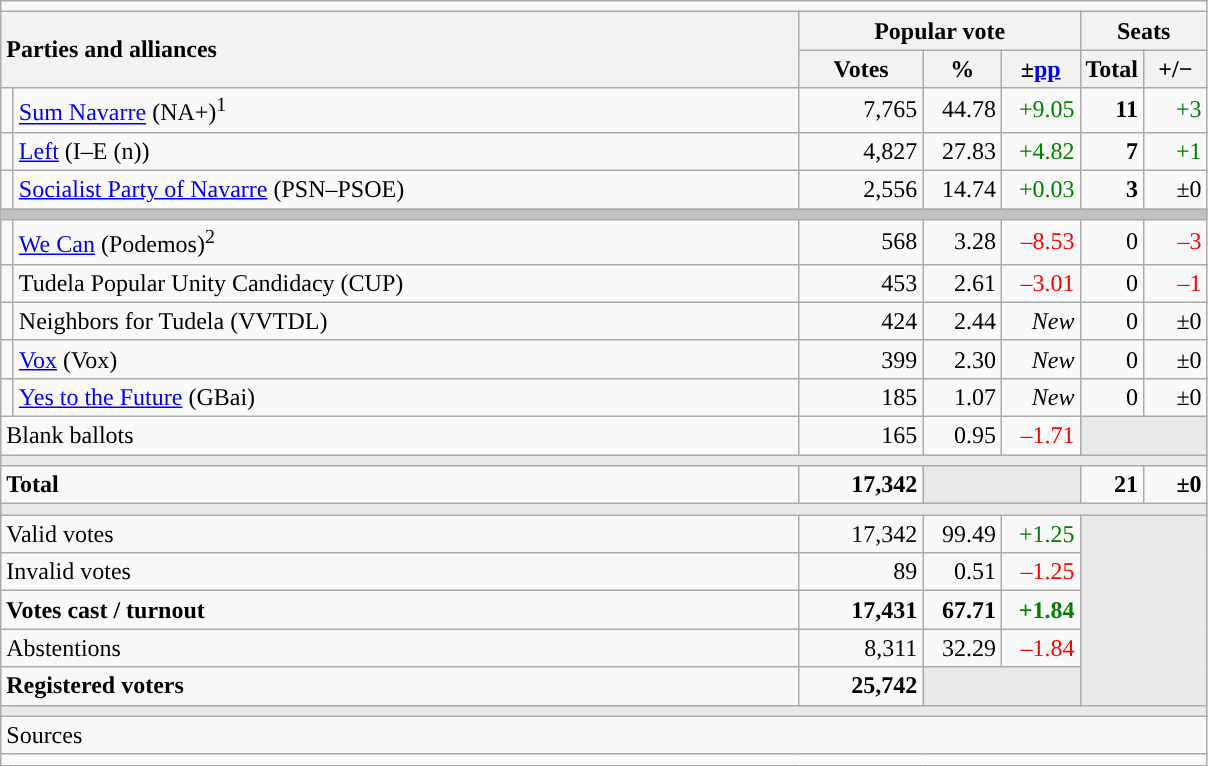<table class="wikitable" style="text-align:right;">
<tr>
<td colspan="7"></td>
</tr>
<tr>
<th style="text-align:left;" rowspan="2" colspan="2" width="525">Parties and alliances</th>
<th colspan="3">Popular vote</th>
<th colspan="2">Seats</th>
</tr>
<tr>
<th width="75">Votes</th>
<th width="45">%</th>
<th width="45">±<a href='#'>pp</a></th>
<th width="35">Total</th>
<th width="35">+/−</th>
</tr>
<tr>
<td width="1" style="color:inherit;background:"></td>
<td align="left"><a href='#'>Sum Navarre</a> (NA+)<sup>1</sup></td>
<td>7,765</td>
<td>44.78</td>
<td style="color:green;">+9.05</td>
<td><strong>11</strong></td>
<td style="color:green;">+3</td>
</tr>
<tr>
<td style="color:inherit;background:"></td>
<td align="left"><a href='#'>Left</a> (I–E (n))</td>
<td>4,827</td>
<td>27.83</td>
<td style="color:green;">+4.82</td>
<td><strong>7</strong></td>
<td style="color:green;">+1</td>
</tr>
<tr>
<td style="color:inherit;background:"></td>
<td align="left"><a href='#'>Socialist Party of Navarre</a> (PSN–PSOE)</td>
<td>2,556</td>
<td>14.74</td>
<td style="color:green;">+0.03</td>
<td><strong>3</strong></td>
<td>±0</td>
</tr>
<tr>
<td colspan="7" bgcolor="#C0C0C0"></td>
</tr>
<tr>
<td style="color:inherit;background:"></td>
<td align="left"><a href='#'>We Can</a> (Podemos)<sup>2</sup></td>
<td>568</td>
<td>3.28</td>
<td style="color:red;">–8.53</td>
<td>0</td>
<td style="color:red;">–3</td>
</tr>
<tr>
<td style="color:inherit;background:"></td>
<td align="left">Tudela Popular Unity Candidacy (CUP)</td>
<td>453</td>
<td>2.61</td>
<td style="color:red;">–3.01</td>
<td>0</td>
<td style="color:red;">–1</td>
</tr>
<tr>
<td style="color:inherit;background:"></td>
<td align="left">Neighbors for Tudela (VVTDL)</td>
<td>424</td>
<td>2.44</td>
<td><em>New</em></td>
<td>0</td>
<td>±0</td>
</tr>
<tr>
<td style="color:inherit;background:"></td>
<td align="left"><a href='#'>Vox</a> (Vox)</td>
<td>399</td>
<td>2.30</td>
<td><em>New</em></td>
<td>0</td>
<td>±0</td>
</tr>
<tr>
<td style="color:inherit;background:"></td>
<td align="left"><a href='#'>Yes to the Future</a> (GBai)</td>
<td>185</td>
<td>1.07</td>
<td><em>New</em></td>
<td>0</td>
<td>±0</td>
</tr>
<tr>
<td align="left" colspan="2">Blank ballots</td>
<td>165</td>
<td>0.95</td>
<td style="color:red;">–1.71</td>
<td bgcolor="#E9E9E9" colspan="2"></td>
</tr>
<tr>
<td colspan="7" bgcolor="#E9E9E9"></td>
</tr>
<tr style="font-weight:bold;">
<td align="left" colspan="2">Total</td>
<td>17,342</td>
<td bgcolor="#E9E9E9" colspan="2"></td>
<td>21</td>
<td>±0</td>
</tr>
<tr>
<td colspan="7" bgcolor="#E9E9E9"></td>
</tr>
<tr>
<td align="left" colspan="2">Valid votes</td>
<td>17,342</td>
<td>99.49</td>
<td style="color:green;">+1.25</td>
<td bgcolor="#E9E9E9" colspan="2" rowspan="5"></td>
</tr>
<tr>
<td align="left" colspan="2">Invalid votes</td>
<td>89</td>
<td>0.51</td>
<td style="color:red;">–1.25</td>
</tr>
<tr style="font-weight:bold;">
<td align="left" colspan="2">Votes cast / turnout</td>
<td>17,431</td>
<td>67.71</td>
<td style="color:green;">+1.84</td>
</tr>
<tr>
<td align="left" colspan="2">Abstentions</td>
<td>8,311</td>
<td>32.29</td>
<td style="color:red;">–1.84</td>
</tr>
<tr style="font-weight:bold;">
<td align="left" colspan="2">Registered voters</td>
<td>25,742</td>
<td bgcolor="#E9E9E9" colspan="2"></td>
</tr>
<tr>
<td colspan="7" bgcolor="#E9E9E9"></td>
</tr>
<tr>
<td align="left" colspan="7">Sources</td>
</tr>
<tr>
<td colspan="7" style="text-align:left; max-width:790px;"></td>
</tr>
</table>
